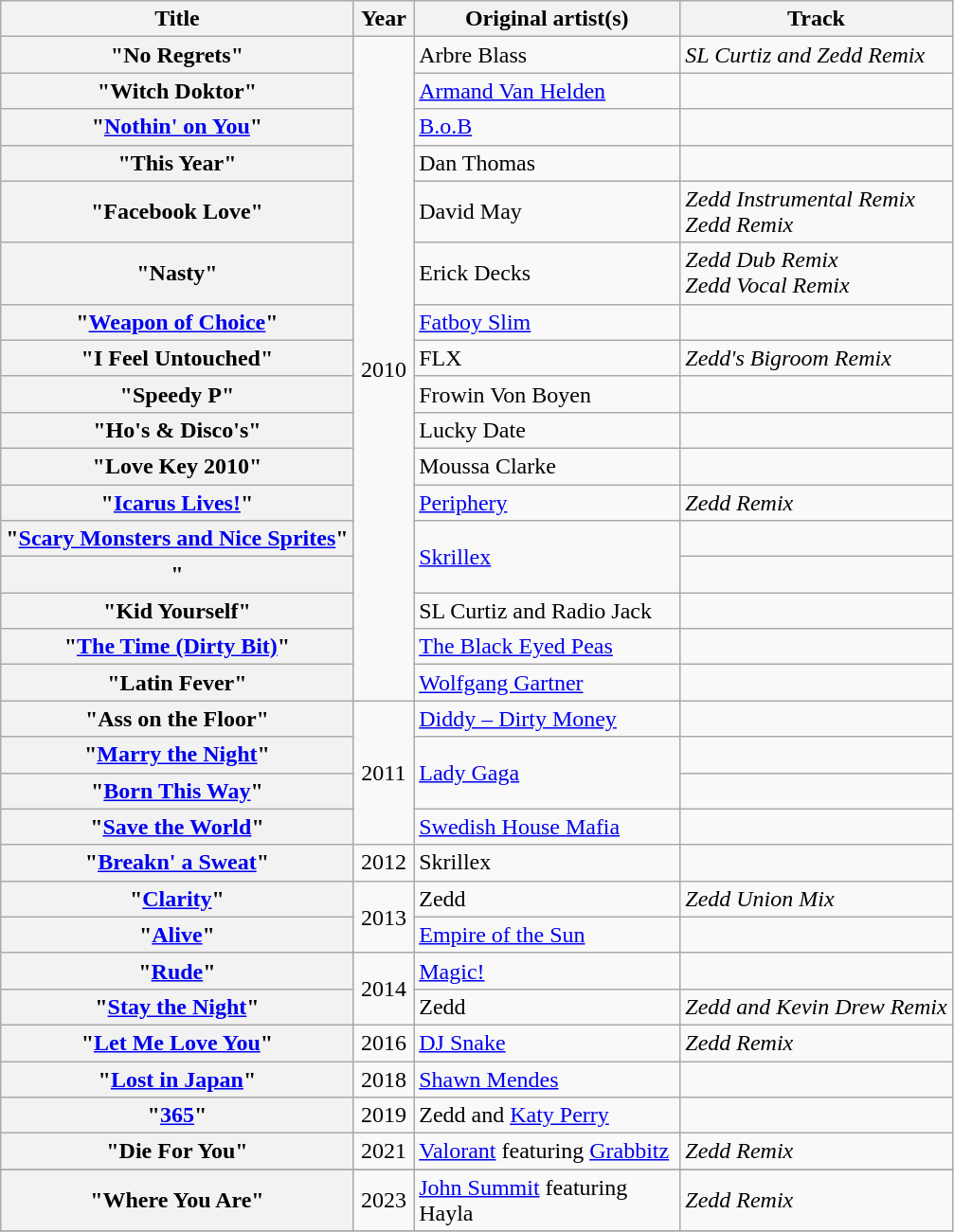<table class="wikitable plainrowheaders">
<tr>
<th>Title</th>
<th style="text-align:center; width:35px;">Year</th>
<th width="180">Original artist(s)</th>
<th>Track</th>
</tr>
<tr>
<th scope="row">"No Regrets"</th>
<td style="text-align:center;" rowspan="17">2010</td>
<td>Arbre Blass</td>
<td><em>SL Curtiz and Zedd Remix</em></td>
</tr>
<tr>
<th scope="row">"Witch Doktor"</th>
<td><a href='#'>Armand Van Helden</a></td>
<td></td>
</tr>
<tr>
<th scope="row">"<a href='#'>Nothin' on You</a>"</th>
<td><a href='#'>B.o.B</a></td>
<td></td>
</tr>
<tr>
<th scope="row">"This Year"</th>
<td>Dan Thomas</td>
<td></td>
</tr>
<tr>
<th scope="row">"Facebook Love"</th>
<td>David May</td>
<td><em>Zedd Instrumental Remix</em><br><em>Zedd Remix</em></td>
</tr>
<tr>
<th scope="row">"Nasty"</th>
<td>Erick Decks</td>
<td><em>Zedd Dub Remix</em><br><em>Zedd Vocal Remix</em></td>
</tr>
<tr>
<th scope="row">"<a href='#'>Weapon of Choice</a>"</th>
<td><a href='#'>Fatboy Slim</a></td>
<td></td>
</tr>
<tr>
<th scope="row">"I Feel Untouched"</th>
<td>FLX</td>
<td><em>Zedd's Bigroom Remix</em></td>
</tr>
<tr>
<th scope="row">"Speedy P"</th>
<td>Frowin Von Boyen</td>
<td></td>
</tr>
<tr>
<th scope="row">"Ho's & Disco's"</th>
<td>Lucky Date</td>
<td></td>
</tr>
<tr>
<th scope="row">"Love Key 2010"</th>
<td>Moussa Clarke</td>
<td></td>
</tr>
<tr>
<th scope="row">"<a href='#'>Icarus Lives!</a>"</th>
<td><a href='#'>Periphery</a></td>
<td><em>Zedd Remix</em></td>
</tr>
<tr>
<th scope="row">"<a href='#'>Scary Monsters and Nice Sprites</a>"</th>
<td rowspan="2"><a href='#'>Skrillex</a></td>
<td></td>
</tr>
<tr>
<th scope="row">"</th>
<td></td>
</tr>
<tr>
<th scope="row">"Kid Yourself"</th>
<td>SL Curtiz and Radio Jack</td>
<td></td>
</tr>
<tr>
<th scope="row">"<a href='#'>The Time (Dirty Bit)</a>"</th>
<td><a href='#'>The Black Eyed Peas</a></td>
<td></td>
</tr>
<tr>
<th scope="row">"Latin Fever"</th>
<td><a href='#'>Wolfgang Gartner</a></td>
<td></td>
</tr>
<tr>
<th scope="row">"Ass on the Floor"</th>
<td style="text-align:center;" rowspan="4">2011</td>
<td><a href='#'>Diddy – Dirty Money</a></td>
<td></td>
</tr>
<tr>
<th scope="row">"<a href='#'>Marry the Night</a>"</th>
<td rowspan="2"><a href='#'>Lady Gaga</a></td>
<td></td>
</tr>
<tr>
<th scope="row">"<a href='#'>Born This Way</a>"</th>
<td></td>
</tr>
<tr>
<th scope="row">"<a href='#'>Save the World</a>"</th>
<td><a href='#'>Swedish House Mafia</a></td>
<td></td>
</tr>
<tr>
<th scope="row">"<a href='#'>Breakn' a Sweat</a>"</th>
<td style="text-align:center;">2012</td>
<td>Skrillex</td>
<td></td>
</tr>
<tr>
<th scope="row">"<a href='#'>Clarity</a>"</th>
<td style="text-align:center;" rowspan="2">2013</td>
<td>Zedd</td>
<td><em>Zedd Union Mix</em></td>
</tr>
<tr>
<th scope="row">"<a href='#'>Alive</a>"</th>
<td><a href='#'>Empire of the Sun</a></td>
<td></td>
</tr>
<tr>
<th scope="row">"<a href='#'>Rude</a>"</th>
<td style="text-align:center;" rowspan="2">2014</td>
<td><a href='#'>Magic!</a></td>
<td></td>
</tr>
<tr>
<th scope="row">"<a href='#'>Stay the Night</a>"</th>
<td>Zedd</td>
<td><em>Zedd and Kevin Drew Remix</em></td>
</tr>
<tr>
<th scope="row">"<a href='#'>Let Me Love You</a>"</th>
<td style="text-align:center;">2016</td>
<td><a href='#'>DJ Snake</a></td>
<td><em>Zedd Remix</em></td>
</tr>
<tr>
<th scope="row">"<a href='#'>Lost in Japan</a>"</th>
<td style="text-align:center;">2018</td>
<td><a href='#'>Shawn Mendes</a></td>
<td></td>
</tr>
<tr>
<th scope="row">"<a href='#'>365</a>"</th>
<td style="text-align:center;">2019</td>
<td>Zedd and <a href='#'>Katy Perry</a></td>
<td></td>
</tr>
<tr>
<th scope="row">"Die For You"</th>
<td style="text-align:center;">2021</td>
<td><a href='#'>Valorant</a> featuring <a href='#'>Grabbitz</a></td>
<td><em>Zedd Remix</em></td>
</tr>
<tr>
</tr>
<tr>
<th scope="row">"Where You Are"</th>
<td style="text-align:center;">2023</td>
<td><a href='#'>John Summit</a> featuring Hayla</td>
<td><em>Zedd Remix</em></td>
</tr>
<tr>
</tr>
</table>
